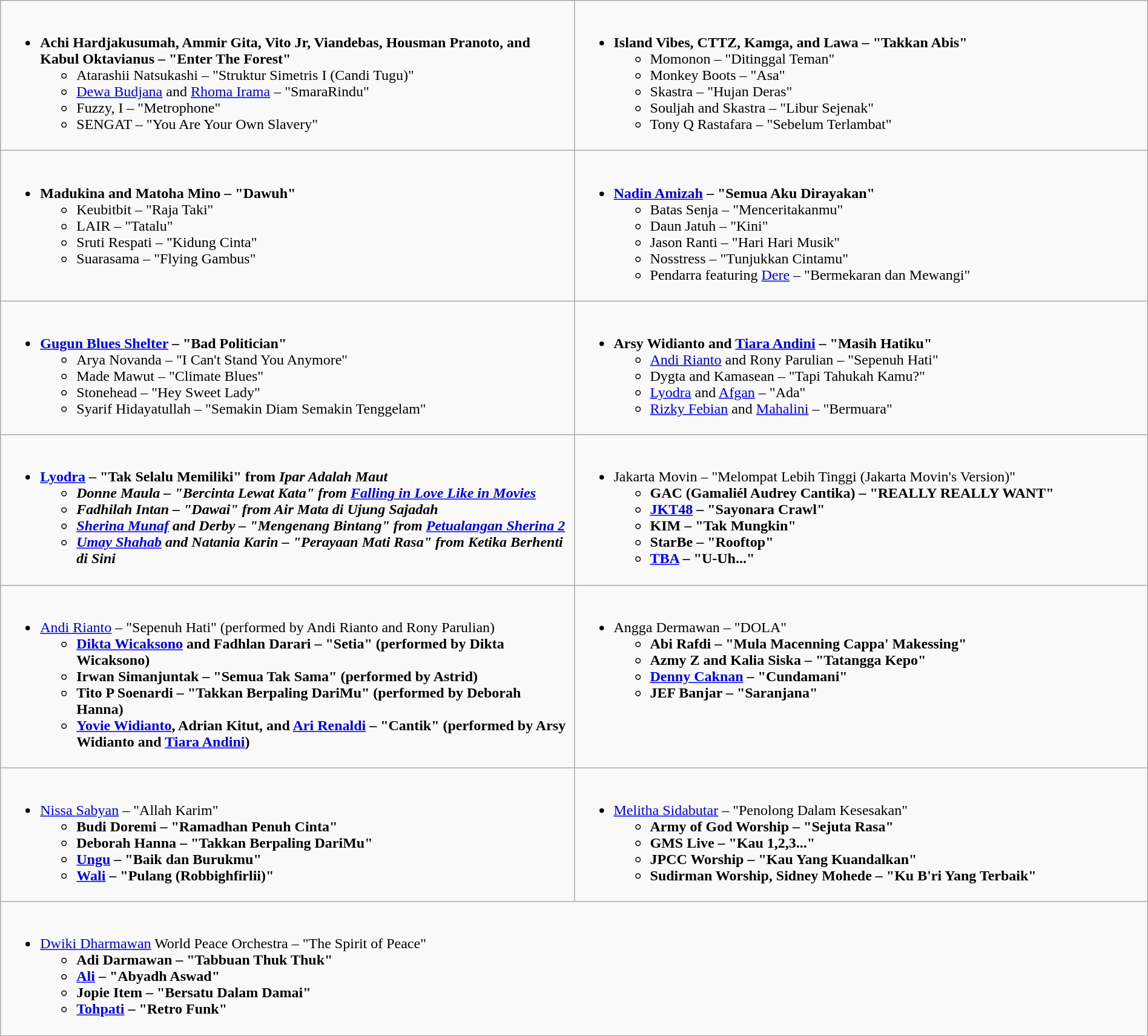<table class="wikitable" width="100%">
<tr>
<td style="vertical-align:top;" width="50%"><br><ul><li><strong>Achi Hardjakusumah, Ammir Gita, Vito Jr, Viandebas, Housman Pranoto, and Kabul Oktavianus – "Enter The Forest"</strong><ul><li>Atarashii Natsukashi – "Struktur Simetris I (Candi Tugu)"</li><li><a href='#'>Dewa Budjana</a> and <a href='#'>Rhoma Irama</a> – "SmaraRindu"</li><li>Fuzzy, I – "Metrophone"</li><li>SENGAT – "You Are Your Own Slavery"</li></ul></li></ul></td>
<td style="vertical-align:top;" width="50%"><br><ul><li><strong>Island Vibes, CTTZ, Kamga, and Lawa – "Takkan Abis"</strong><ul><li>Momonon – "Ditinggal Teman"</li><li>Monkey Boots – "Asa"</li><li>Skastra – "Hujan Deras"</li><li>Souljah and Skastra – "Libur Sejenak"</li><li>Tony Q Rastafara – "Sebelum Terlambat"</li></ul></li></ul></td>
</tr>
<tr>
<td style="vertical-align:top;" width="50%"><br><ul><li><strong>Madukina and Matoha Mino – "Dawuh"</strong><ul><li>Keubitbit – "Raja Taki"</li><li>LAIR – "Tatalu"</li><li>Sruti Respati – "Kidung Cinta"</li><li>Suarasama – "Flying Gambus"</li></ul></li></ul></td>
<td style="vertical-align:top;" width="50%"><br><ul><li><strong><a href='#'>Nadin Amizah</a> – "Semua Aku Dirayakan"</strong><ul><li>Batas Senja – "Menceritakanmu"</li><li>Daun Jatuh – "Kini"</li><li>Jason Ranti – "Hari Hari Musik"</li><li>Nosstress – "Tunjukkan Cintamu"</li><li>Pendarra featuring <a href='#'>Dere</a> – "Bermekaran dan Mewangi"</li></ul></li></ul></td>
</tr>
<tr>
<td style="vertical-align:top;" width="50%"><br><ul><li><strong><a href='#'>Gugun Blues Shelter</a> – "Bad Politician"</strong><ul><li>Arya Novanda – "I Can't Stand You Anymore"</li><li>Made Mawut – "Climate Blues"</li><li>Stonehead – "Hey Sweet Lady"</li><li>Syarif Hidayatullah – "Semakin Diam Semakin Tenggelam"</li></ul></li></ul></td>
<td style="vertical-align:top;" width="50%"><br><ul><li><strong>Arsy Widianto and <a href='#'>Tiara Andini</a> – "Masih Hatiku"</strong><ul><li><a href='#'>Andi Rianto</a> and Rony Parulian – "Sepenuh Hati"</li><li>Dygta and Kamasean – "Tapi Tahukah Kamu?"</li><li><a href='#'>Lyodra</a> and <a href='#'>Afgan</a> – "Ada"</li><li><a href='#'>Rizky Febian</a> and <a href='#'>Mahalini</a> – "Bermuara"</li></ul></li></ul></td>
</tr>
<tr>
<td style="vertical-align:top;" width="50%"><br><ul><li><strong><a href='#'>Lyodra</a> – "Tak Selalu Memiliki" from <em>Ipar Adalah Maut<strong><em><ul><li>Donne Maula – "Bercinta Lewat Kata" from </em><a href='#'>Falling in Love Like in Movies</a><em></li><li>Fadhilah Intan – "Dawai" from </em>Air Mata di Ujung Sajadah<em></li><li><a href='#'>Sherina Munaf</a> and Derby – "Mengenang Bintang" from </em><a href='#'>Petualangan Sherina 2</a><em></li><li><a href='#'>Umay Shahab</a> and Natania Karin – "Perayaan Mati Rasa" from </em>Ketika Berhenti di Sini<em></li></ul></li></ul></td>
<td style="vertical-align:top;" width="50%"><br><ul><li></strong>Jakarta Movin – "Melompat Lebih Tinggi (Jakarta Movin's Version)"<strong><ul><li>GAC (Gamaliél Audrey Cantika) – "REALLY REALLY WANT"</li><li><a href='#'>JKT48</a> – "Sayonara Crawl"</li><li>KIM – "Tak Mungkin"</li><li>StarBe – "Rooftop"</li><li><a href='#'>TBA</a> – "U-Uh..."</li></ul></li></ul></td>
</tr>
<tr>
<td style="vertical-align:top;" width="50%"><br><ul><li></strong><a href='#'>Andi Rianto</a> – "Sepenuh Hati" (performed by Andi Rianto and Rony Parulian)<strong><ul><li><a href='#'>Dikta Wicaksono</a> and Fadhlan Darari – "Setia" (performed by Dikta Wicaksono)</li><li>Irwan Simanjuntak – "Semua Tak Sama" (performed by Astrid)</li><li>Tito P Soenardi – "Takkan Berpaling DariMu" (performed by Deborah Hanna)</li><li><a href='#'>Yovie Widianto</a>, Adrian Kitut, and <a href='#'>Ari Renaldi</a> – "Cantik" (performed by Arsy Widianto and <a href='#'>Tiara Andini</a>)</li></ul></li></ul></td>
<td style="vertical-align:top;" width="50%"><br><ul><li></strong>Angga Dermawan – "DOLA"<strong><ul><li>Abi Rafdi – "Mula Macenning Cappa' Makessing"</li><li>Azmy Z and Kalia Siska – "Tatangga Kepo"</li><li><a href='#'>Denny Caknan</a> – "Cundamani"</li><li>JEF Banjar – "Saranjana"</li></ul></li></ul></td>
</tr>
<tr>
<td style="vertical-align:top;" width="50%"><br><ul><li></strong><a href='#'>Nissa Sabyan</a> – "Allah Karim"<strong><ul><li>Budi Doremi – "Ramadhan Penuh Cinta"</li><li>Deborah Hanna – "Takkan Berpaling DariMu"</li><li><a href='#'>Ungu</a> – "Baik dan Burukmu"</li><li><a href='#'>Wali</a> – "Pulang (Robbighfirlii)"</li></ul></li></ul></td>
<td style="vertical-align:top;" width="50%"><br><ul><li></strong><a href='#'>Melitha Sidabutar</a> – "Penolong Dalam Kesesakan"<strong><ul><li>Army of God Worship – "Sejuta Rasa"</li><li>GMS Live – "Kau 1,2,3..."</li><li>JPCC Worship – "Kau Yang Kuandalkan"</li><li>Sudirman Worship, Sidney Mohede – "Ku B'ri Yang Terbaik"</li></ul></li></ul></td>
</tr>
<tr>
<td style="vertical-align:top;" width="50%" colspan="2"><br><ul><li></strong><a href='#'>Dwiki Dharmawan</a> World Peace Orchestra – "The Spirit of Peace"<strong><ul><li>Adi Darmawan – "Tabbuan Thuk Thuk"</li><li><a href='#'>Ali</a> – "Abyadh Aswad"</li><li>Jopie Item – "Bersatu Dalam Damai"</li><li><a href='#'>Tohpati</a> – "Retro Funk"</li></ul></li></ul></td>
</tr>
</table>
